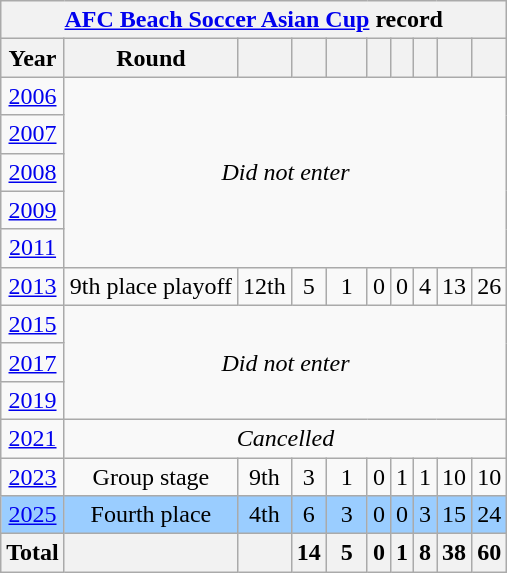<table class="wikitable" style="text-align: center;">
<tr>
<th colspan=11><a href='#'>AFC Beach Soccer Asian Cup</a> record</th>
</tr>
<tr>
<th>Year</th>
<th>Round</th>
<th></th>
<th></th>
<th width=20></th>
<th></th>
<th></th>
<th></th>
<th></th>
<th></th>
</tr>
<tr>
<td> <a href='#'>2006</a></td>
<td colspan=9 rowspan=5><em>Did not enter</em></td>
</tr>
<tr>
<td> <a href='#'>2007</a></td>
</tr>
<tr>
<td> <a href='#'>2008</a></td>
</tr>
<tr>
<td> <a href='#'>2009</a></td>
</tr>
<tr>
<td> <a href='#'>2011</a></td>
</tr>
<tr>
<td> <a href='#'>2013</a></td>
<td>9th place playoff</td>
<td>12th</td>
<td>5</td>
<td>1</td>
<td>0</td>
<td>0</td>
<td>4</td>
<td>13</td>
<td>26</td>
</tr>
<tr>
<td> <a href='#'>2015</a></td>
<td colspan=9 rowspan=3><em>Did not enter</em></td>
</tr>
<tr>
<td> <a href='#'>2017</a></td>
</tr>
<tr>
<td> <a href='#'>2019</a></td>
</tr>
<tr>
<td> <a href='#'>2021</a></td>
<td colspan=9><em>Cancelled</em></td>
</tr>
<tr>
<td> <a href='#'>2023</a></td>
<td>Group stage</td>
<td>9th</td>
<td>3</td>
<td>1</td>
<td>0</td>
<td>1</td>
<td>1</td>
<td>10</td>
<td>10</td>
</tr>
<tr bgcolor=#9acdff>
<td> <a href='#'>2025</a></td>
<td>Fourth place</td>
<td>4th</td>
<td>6</td>
<td>3</td>
<td>0</td>
<td>0</td>
<td>3</td>
<td>15</td>
<td>24</td>
</tr>
<tr>
<th>Total</th>
<th></th>
<th></th>
<th>14</th>
<th>5</th>
<th>0</th>
<th>1</th>
<th>8</th>
<th>38</th>
<th>60</th>
</tr>
</table>
